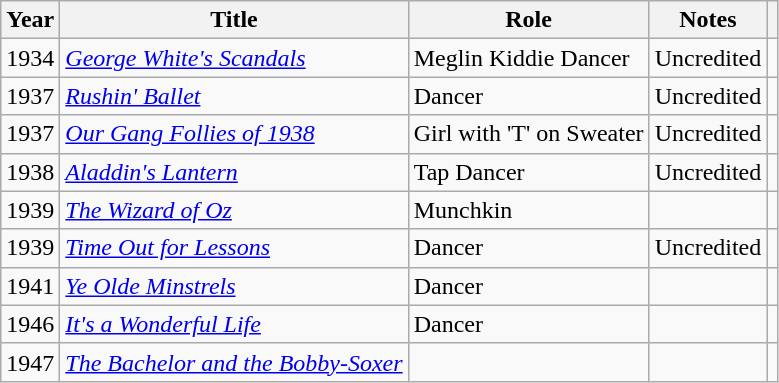<table class="wikitable plainrowheaders sortable" style="margin-right: 0;">
<tr>
<th scope="col">Year</th>
<th scope="col">Title</th>
<th scope="col">Role</th>
<th scope="col" class="unsortable">Notes</th>
<th scope="col" class="unsortable"></th>
</tr>
<tr>
<td>1934</td>
<td><em><a href='#'>George White's Scandals</a></em></td>
<td>Meglin Kiddie Dancer</td>
<td>Uncredited</td>
<td></td>
</tr>
<tr>
<td>1937</td>
<td><em><a href='#'>Rushin' Ballet</a></em></td>
<td>Dancer</td>
<td>Uncredited</td>
<td></td>
</tr>
<tr>
<td>1937</td>
<td><em><a href='#'>Our Gang Follies of 1938</a></em></td>
<td>Girl with 'T' on Sweater</td>
<td>Uncredited</td>
<td></td>
</tr>
<tr>
<td>1938</td>
<td><em><a href='#'>Aladdin's Lantern</a></em></td>
<td>Tap Dancer</td>
<td>Uncredited</td>
<td></td>
</tr>
<tr>
<td>1939</td>
<td><em><a href='#'>The Wizard of Oz</a></em></td>
<td>Munchkin</td>
<td></td>
<td></td>
</tr>
<tr>
<td>1939</td>
<td><em><a href='#'>Time Out for Lessons</a></em></td>
<td>Dancer</td>
<td>Uncredited</td>
<td></td>
</tr>
<tr>
<td>1941</td>
<td><em><a href='#'>Ye Olde Minstrels</a></em></td>
<td>Dancer</td>
<td></td>
<td></td>
</tr>
<tr>
<td>1946</td>
<td><em><a href='#'>It's a Wonderful Life</a></em></td>
<td>Dancer</td>
<td></td>
<td></td>
</tr>
<tr>
<td>1947</td>
<td><em><a href='#'>The Bachelor and the Bobby-Soxer</a></em></td>
<td></td>
<td></td>
<td></td>
</tr>
</table>
